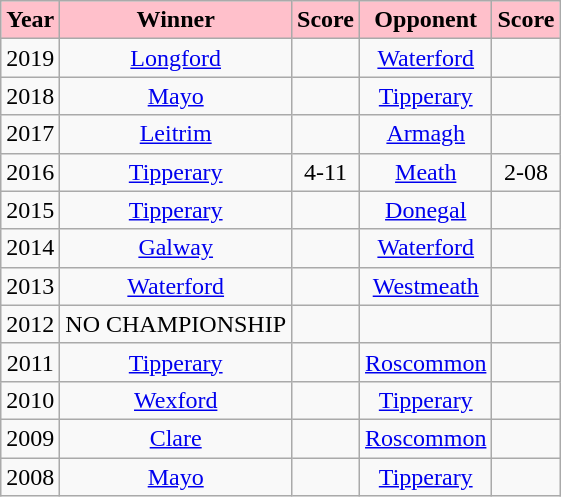<table class="wikitable" style="text-align:center;">
<tr>
<th style="background:pink;"><strong>Year</strong></th>
<th style="background:pink;"><strong>Winner</strong></th>
<th style="background:pink;"><strong>Score</strong></th>
<th style="background:pink;"><strong>Opponent</strong></th>
<th style="background:pink;"><strong>Score</strong></th>
</tr>
<tr>
<td>2019</td>
<td><a href='#'>Longford</a></td>
<td></td>
<td><a href='#'>Waterford</a></td>
<td></td>
</tr>
<tr>
<td>2018</td>
<td><a href='#'>Mayo</a></td>
<td></td>
<td><a href='#'>Tipperary</a></td>
<td></td>
</tr>
<tr>
<td>2017</td>
<td><a href='#'>Leitrim</a></td>
<td></td>
<td><a href='#'>Armagh</a></td>
<td></td>
</tr>
<tr>
<td>2016</td>
<td><a href='#'>Tipperary</a></td>
<td>4-11</td>
<td><a href='#'>Meath</a></td>
<td>2-08</td>
</tr>
<tr>
<td>2015</td>
<td><a href='#'>Tipperary</a></td>
<td></td>
<td><a href='#'>Donegal</a></td>
<td></td>
</tr>
<tr>
<td>2014</td>
<td><a href='#'>Galway</a></td>
<td></td>
<td><a href='#'>Waterford</a></td>
<td></td>
</tr>
<tr>
<td>2013</td>
<td><a href='#'>Waterford</a></td>
<td></td>
<td><a href='#'>Westmeath</a></td>
<td></td>
</tr>
<tr>
<td>2012</td>
<td>NO CHAMPIONSHIP</td>
<td></td>
<td></td>
<td></td>
</tr>
<tr>
<td>2011</td>
<td><a href='#'>Tipperary</a></td>
<td></td>
<td><a href='#'>Roscommon</a></td>
<td></td>
</tr>
<tr>
<td>2010</td>
<td><a href='#'>Wexford</a></td>
<td></td>
<td><a href='#'>Tipperary</a></td>
<td></td>
</tr>
<tr>
<td>2009</td>
<td><a href='#'>Clare</a></td>
<td></td>
<td><a href='#'>Roscommon</a></td>
<td></td>
</tr>
<tr>
<td>2008</td>
<td><a href='#'>Mayo</a></td>
<td></td>
<td><a href='#'>Tipperary</a></td>
<td></td>
</tr>
</table>
